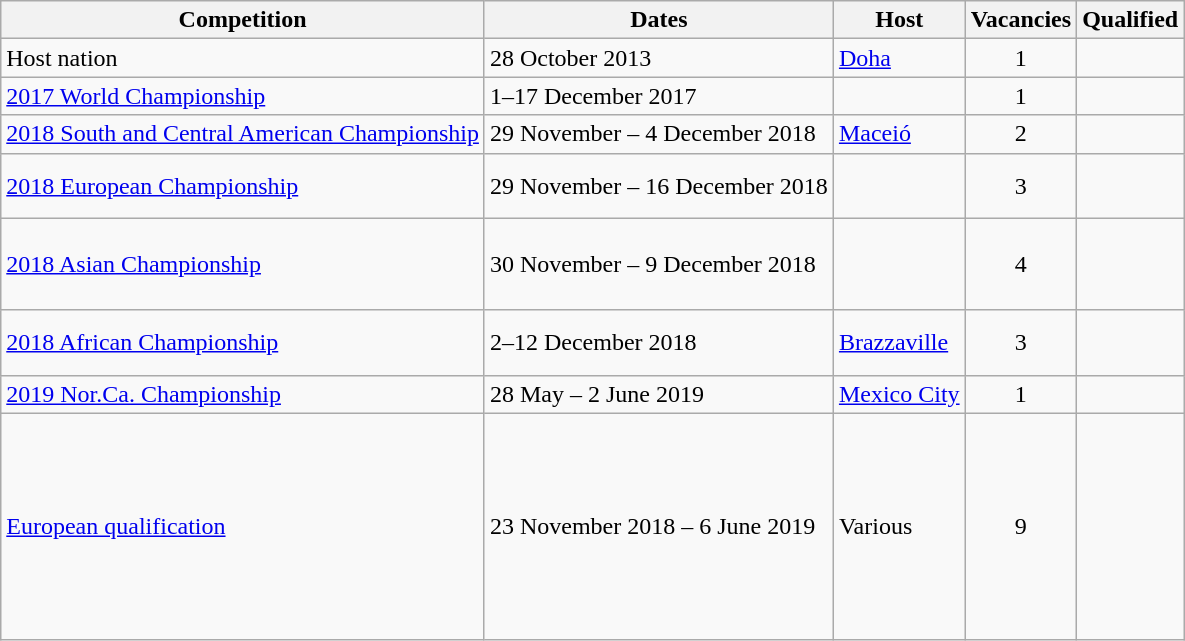<table class="wikitable">
<tr>
<th>Competition</th>
<th>Dates</th>
<th>Host</th>
<th>Vacancies</th>
<th>Qualified</th>
</tr>
<tr>
<td>Host nation</td>
<td>28 October 2013</td>
<td> <a href='#'>Doha</a></td>
<td style="text-align: center;">1</td>
<td></td>
</tr>
<tr>
<td><a href='#'>2017 World Championship</a></td>
<td>1–17 December 2017</td>
<td></td>
<td style="text-align: center;">1</td>
<td></td>
</tr>
<tr>
<td><a href='#'>2018 South and Central American Championship</a></td>
<td>29 November – 4 December 2018</td>
<td> <a href='#'>Maceió</a></td>
<td style="text-align: center;">2</td>
<td><br></td>
</tr>
<tr>
<td><a href='#'>2018 European Championship</a></td>
<td>29 November – 16 December 2018</td>
<td></td>
<td style="text-align: center;">3</td>
<td><br><br></td>
</tr>
<tr>
<td><a href='#'>2018 Asian Championship</a></td>
<td>30 November – 9 December 2018</td>
<td></td>
<td style="text-align: center;">4</td>
<td><br><br><br></td>
</tr>
<tr>
<td><a href='#'>2018 African Championship</a></td>
<td>2–12 December 2018</td>
<td> <a href='#'>Brazzaville</a></td>
<td style="text-align: center;">3</td>
<td><br><br></td>
</tr>
<tr>
<td><a href='#'>2019 Nor.Ca. Championship</a></td>
<td>28 May – 2 June 2019</td>
<td> <a href='#'>Mexico City</a></td>
<td style="text-align: center;">1</td>
<td></td>
</tr>
<tr>
<td><a href='#'>European qualification</a></td>
<td>23 November 2018 – 6 June 2019</td>
<td>Various</td>
<td style="text-align: center;">9</td>
<td><br><br><br><br><br><br><br><br></td>
</tr>
</table>
